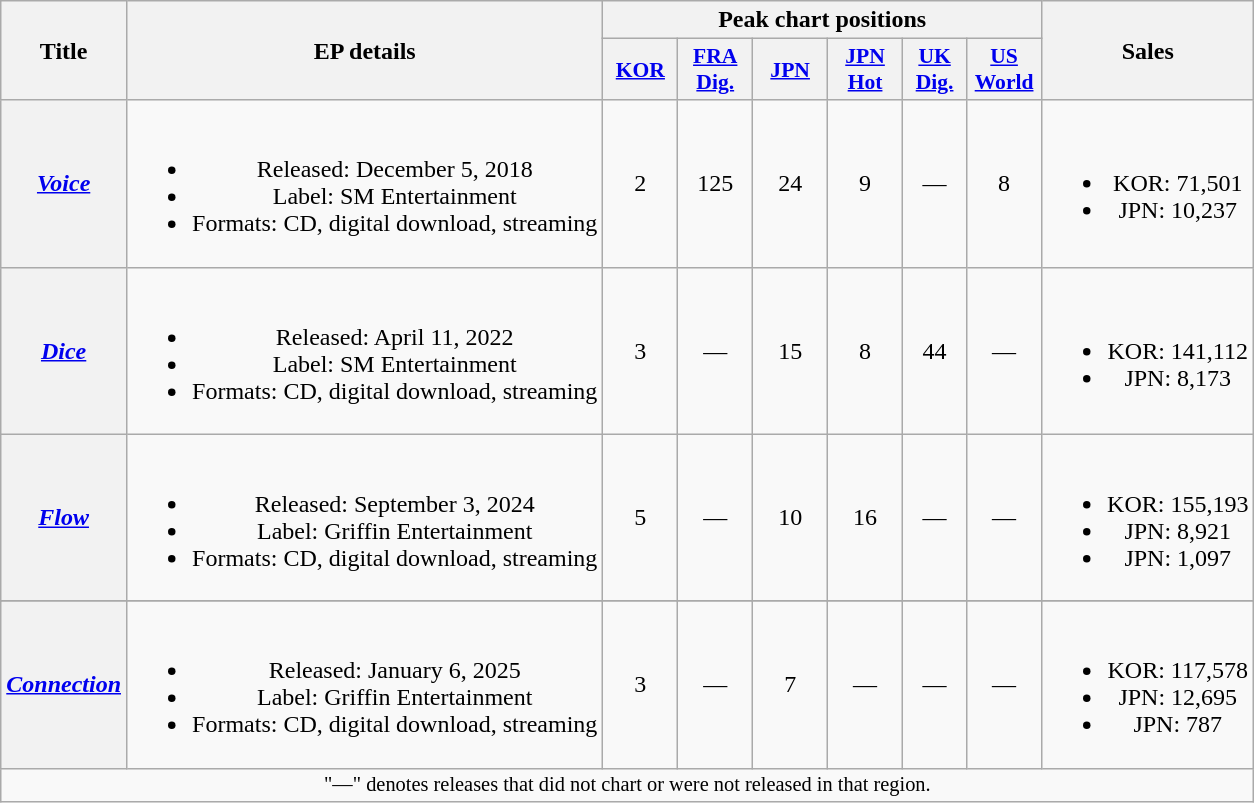<table class="wikitable plainrowheaders" style="text-align:center;">
<tr>
<th scope="col" rowspan="2">Title</th>
<th scope="col" rowspan="2">EP details</th>
<th scope="col" colspan="6">Peak chart positions</th>
<th scope="col" rowspan="2">Sales</th>
</tr>
<tr>
<th style="width:3em;font-size:90%;"><a href='#'>KOR</a><br></th>
<th style="width:3em;font-size:90%;"><a href='#'>FRA<br>Dig.</a><br></th>
<th style="width:3em;font-size:90%;"><a href='#'>JPN</a><br></th>
<th style="width:3em;font-size:90%;"><a href='#'>JPN<br>Hot</a><br></th>
<th style="width:2.5em; font-size:90%"><a href='#'>UK<br>Dig.</a><br></th>
<th style="width:3em;font-size:90%;"><a href='#'>US<br>World</a><br></th>
</tr>
<tr>
<th scope="row"><em><a href='#'>Voice</a></em></th>
<td><br><ul><li>Released: December 5, 2018</li><li>Label: SM Entertainment</li><li>Formats: CD, digital download, streaming</li></ul></td>
<td>2</td>
<td>125</td>
<td>24</td>
<td>9</td>
<td>—</td>
<td>8</td>
<td><br><ul><li>KOR: 71,501</li><li>JPN: 10,237</li></ul></td>
</tr>
<tr>
<th scope="row"><em><a href='#'>Dice</a></em></th>
<td><br><ul><li>Released: April 11, 2022</li><li>Label: SM Entertainment</li><li>Formats: CD, digital download, streaming</li></ul></td>
<td>3</td>
<td>—</td>
<td>15</td>
<td>8</td>
<td>44</td>
<td>—</td>
<td><br><ul><li>KOR: 141,112</li><li>JPN: 8,173</li></ul></td>
</tr>
<tr>
<th scope="row"><em><a href='#'>Flow</a></em></th>
<td><br><ul><li>Released: September 3, 2024</li><li>Label: Griffin Entertainment</li><li>Formats: CD, digital download, streaming</li></ul></td>
<td>5</td>
<td>—</td>
<td>10</td>
<td>16</td>
<td>—</td>
<td>—</td>
<td><br><ul><li>KOR: 155,193</li><li>JPN: 8,921 </li><li>JPN: 1,097 </li></ul></td>
</tr>
<tr>
</tr>
<tr>
<th scope="row"><em><a href='#'>Connection</a></em></th>
<td><br><ul><li>Released: January 6, 2025</li><li>Label: Griffin Entertainment</li><li>Formats: CD, digital download, streaming</li></ul></td>
<td>3</td>
<td>—</td>
<td>7</td>
<td>—</td>
<td>—</td>
<td>—</td>
<td><br><ul><li>KOR: 117,578</li><li>JPN: 12,695 </li><li>JPN: 787 </li></ul></td>
</tr>
<tr>
<td colspan="9" style="text-align:center; font-size:85%">"—" denotes releases that did not chart or were not released in that region.</td>
</tr>
</table>
